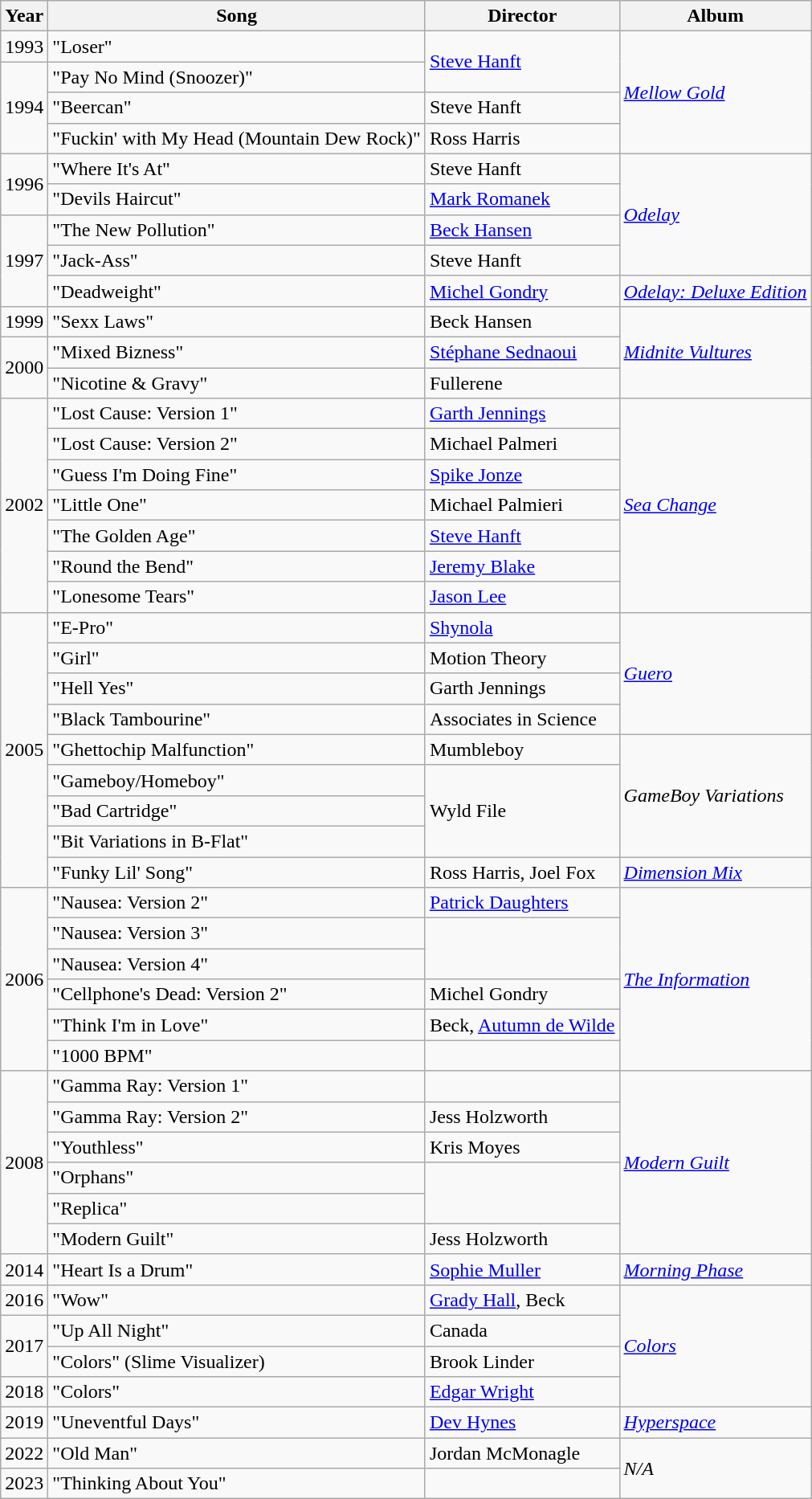<table class="wikitable">
<tr>
<th>Year</th>
<th>Song</th>
<th>Director</th>
<th>Album</th>
</tr>
<tr>
<td>1993</td>
<td>"Loser"</td>
<td rowspan="2"><a href='#'>Steve Hanft</a></td>
<td rowspan="4"><em><a href='#'>Mellow Gold</a></em></td>
</tr>
<tr>
<td rowspan="3">1994</td>
<td>"Pay No Mind (Snoozer)"</td>
</tr>
<tr>
<td>"Beercan"</td>
<td>Steve Hanft</td>
</tr>
<tr>
<td>"Fuckin' with My Head (Mountain Dew Rock)"</td>
<td>Ross Harris</td>
</tr>
<tr>
<td rowspan="2">1996</td>
<td>"Where It's At"</td>
<td>Steve Hanft</td>
<td rowspan="4"><em><a href='#'>Odelay</a></em></td>
</tr>
<tr>
<td>"Devils Haircut"</td>
<td><a href='#'>Mark Romanek</a></td>
</tr>
<tr>
<td rowspan="3">1997</td>
<td>"The New Pollution"</td>
<td><a href='#'>Beck Hansen</a></td>
</tr>
<tr>
<td>"Jack-Ass"</td>
<td>Steve Hanft</td>
</tr>
<tr>
<td>"Deadweight"</td>
<td><a href='#'>Michel Gondry</a></td>
<td><em><a href='#'>Odelay: Deluxe Edition</a></em></td>
</tr>
<tr>
<td>1999</td>
<td>"Sexx Laws"</td>
<td>Beck Hansen</td>
<td rowspan="3"><em><a href='#'>Midnite Vultures</a></em></td>
</tr>
<tr>
<td rowspan="2">2000</td>
<td>"Mixed Bizness"</td>
<td><a href='#'>Stéphane Sednaoui</a></td>
</tr>
<tr>
<td>"Nicotine & Gravy"</td>
<td>Fullerene</td>
</tr>
<tr>
<td rowspan="7">2002</td>
<td>"Lost Cause: Version 1"</td>
<td><a href='#'>Garth Jennings</a></td>
<td rowspan="7"><em><a href='#'>Sea Change</a></em></td>
</tr>
<tr>
<td>"Lost Cause: Version 2"</td>
<td>Michael Palmeri</td>
</tr>
<tr>
<td>"Guess I'm Doing Fine"</td>
<td><a href='#'>Spike Jonze</a></td>
</tr>
<tr>
<td>"Little One"</td>
<td>Michael Palmieri</td>
</tr>
<tr>
<td>"The Golden Age"</td>
<td><a href='#'>Steve Hanft</a></td>
</tr>
<tr>
<td>"Round the Bend"</td>
<td><a href='#'>Jeremy Blake</a></td>
</tr>
<tr>
<td>"Lonesome Tears"</td>
<td><a href='#'>Jason Lee</a></td>
</tr>
<tr>
<td rowspan="9">2005</td>
<td>"E-Pro"</td>
<td><a href='#'>Shynola</a></td>
<td rowspan="4"><em><a href='#'>Guero</a></em></td>
</tr>
<tr>
<td>"Girl"</td>
<td>Motion Theory</td>
</tr>
<tr>
<td>"Hell Yes"</td>
<td>Garth Jennings</td>
</tr>
<tr>
<td>"Black Tambourine"</td>
<td>Associates in Science</td>
</tr>
<tr>
<td>"Ghettochip Malfunction"</td>
<td>Mumbleboy</td>
<td rowspan="4"><em>GameBoy Variations</em></td>
</tr>
<tr>
<td>"Gameboy/Homeboy"</td>
<td rowspan="3">Wyld File</td>
</tr>
<tr>
<td>"Bad Cartridge"</td>
</tr>
<tr>
<td>"Bit Variations in B-Flat"</td>
</tr>
<tr>
<td>"Funky Lil' Song"</td>
<td>Ross Harris, Joel Fox</td>
<td><em><a href='#'>Dimension Mix</a></em></td>
</tr>
<tr>
<td rowspan="6">2006</td>
<td>"Nausea: Version 2"</td>
<td><a href='#'>Patrick Daughters</a></td>
<td rowspan="6"><em><a href='#'>The Information</a></em></td>
</tr>
<tr>
<td>"Nausea: Version 3"</td>
</tr>
<tr>
<td>"Nausea: Version 4"</td>
</tr>
<tr>
<td>"Cellphone's Dead: Version 2"</td>
<td>Michel Gondry</td>
</tr>
<tr>
<td>"Think I'm in Love"</td>
<td>Beck, <a href='#'>Autumn de Wilde</a></td>
</tr>
<tr>
<td>"1000 BPM"</td>
<td></td>
</tr>
<tr>
<td rowspan="6">2008</td>
<td>"Gamma Ray: Version 1"</td>
<td></td>
<td rowspan="6"><em><a href='#'>Modern Guilt</a></em></td>
</tr>
<tr>
<td>"Gamma Ray: Version 2"</td>
<td>Jess Holzworth</td>
</tr>
<tr>
<td>"Youthless"</td>
<td>Kris Moyes</td>
</tr>
<tr>
<td>"Orphans"</td>
</tr>
<tr>
<td>"Replica"</td>
</tr>
<tr>
<td>"Modern Guilt"</td>
<td>Jess Holzworth</td>
</tr>
<tr>
<td>2014</td>
<td>"Heart Is a Drum"</td>
<td><a href='#'>Sophie Muller</a></td>
<td><em><a href='#'>Morning Phase</a></em></td>
</tr>
<tr>
<td>2016</td>
<td>"Wow"</td>
<td><a href='#'>Grady Hall</a>, Beck</td>
<td rowspan="4"><em><a href='#'>Colors</a></em></td>
</tr>
<tr>
<td rowspan="2">2017</td>
<td>"Up All Night"</td>
<td>Canada</td>
</tr>
<tr>
<td>"Colors" (Slime Visualizer)</td>
<td>Brook Linder</td>
</tr>
<tr>
<td>2018</td>
<td>"Colors"</td>
<td><a href='#'>Edgar Wright</a></td>
</tr>
<tr>
<td>2019</td>
<td>"Uneventful Days"</td>
<td><a href='#'>Dev Hynes</a></td>
<td><em><a href='#'>Hyperspace</a></em></td>
</tr>
<tr>
<td>2022</td>
<td>"Old Man"</td>
<td>Jordan McMonagle</td>
<td rowspan="2"><em>N/A</em></td>
</tr>
<tr>
<td>2023</td>
<td>"Thinking About You"</td>
<td></td>
</tr>
</table>
